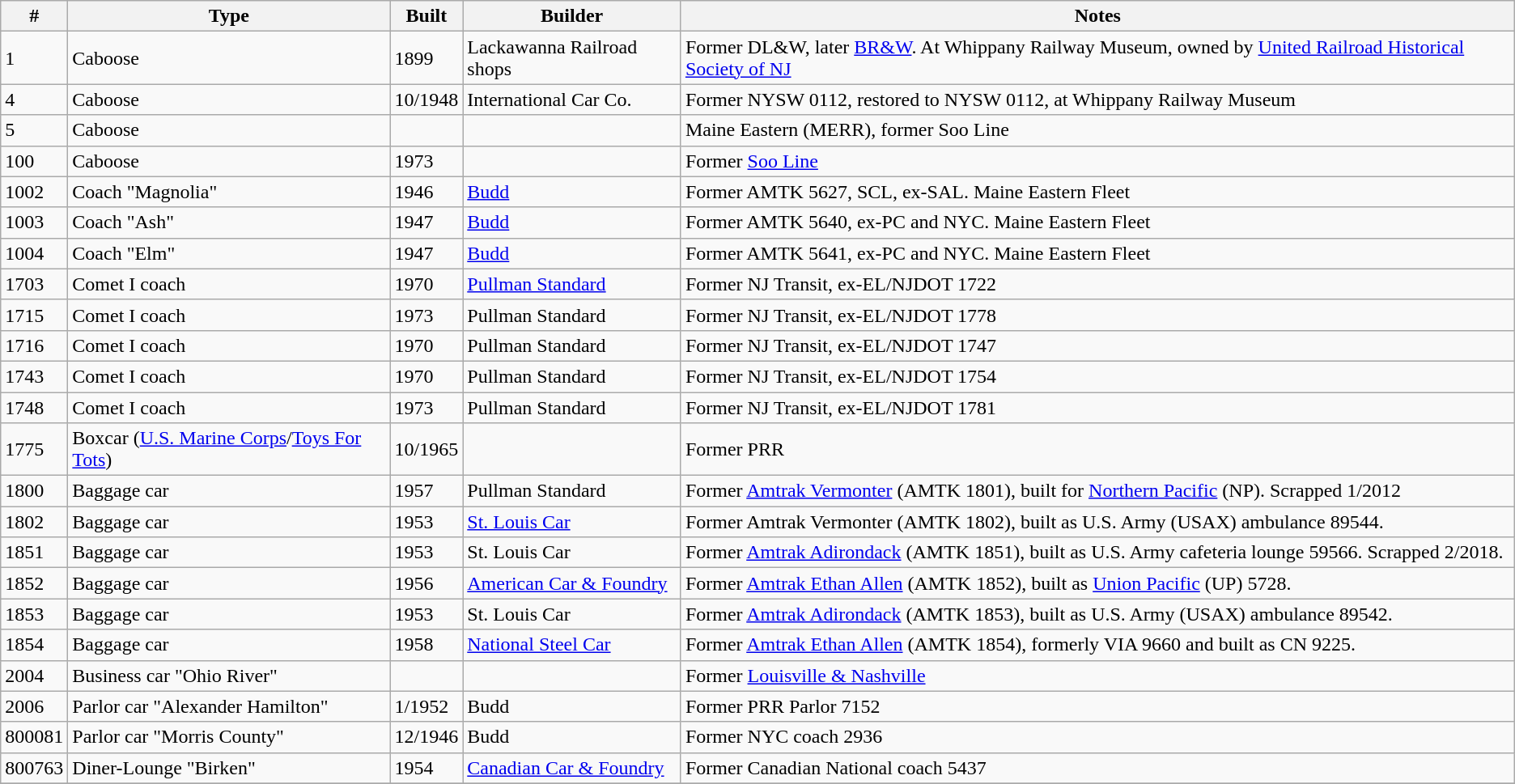<table class="wikitable">
<tr>
<th>#</th>
<th>Type</th>
<th>Built</th>
<th>Builder</th>
<th>Notes</th>
</tr>
<tr>
<td>1</td>
<td>Caboose</td>
<td>1899</td>
<td>Lackawanna Railroad shops</td>
<td>Former DL&W, later <a href='#'>BR&W</a>. At Whippany Railway Museum, owned by <a href='#'>United Railroad Historical Society of NJ</a></td>
</tr>
<tr>
<td>4</td>
<td>Caboose</td>
<td>10/1948</td>
<td>International Car Co.</td>
<td>Former NYSW 0112, restored to NYSW 0112, at Whippany Railway Museum</td>
</tr>
<tr>
<td>5</td>
<td>Caboose</td>
<td></td>
<td></td>
<td>Maine Eastern (MERR), former Soo Line</td>
</tr>
<tr>
<td>100</td>
<td>Caboose</td>
<td>1973</td>
<td></td>
<td>Former <a href='#'>Soo Line</a></td>
</tr>
<tr>
<td>1002</td>
<td>Coach "Magnolia"</td>
<td>1946</td>
<td><a href='#'>Budd</a></td>
<td>Former AMTK 5627, SCL, ex-SAL. Maine Eastern Fleet</td>
</tr>
<tr>
<td>1003</td>
<td>Coach "Ash"</td>
<td>1947</td>
<td><a href='#'>Budd</a></td>
<td>Former AMTK 5640, ex-PC and NYC. Maine Eastern Fleet</td>
</tr>
<tr>
<td>1004</td>
<td>Coach "Elm"</td>
<td>1947</td>
<td><a href='#'>Budd</a></td>
<td>Former AMTK 5641, ex-PC and NYC. Maine Eastern Fleet</td>
</tr>
<tr>
<td>1703</td>
<td>Comet I coach</td>
<td>1970</td>
<td><a href='#'>Pullman Standard</a></td>
<td>Former NJ Transit, ex-EL/NJDOT 1722</td>
</tr>
<tr>
<td>1715</td>
<td>Comet I coach</td>
<td>1973</td>
<td>Pullman Standard</td>
<td>Former NJ Transit, ex-EL/NJDOT 1778</td>
</tr>
<tr>
<td>1716</td>
<td>Comet I coach</td>
<td>1970</td>
<td>Pullman Standard</td>
<td>Former NJ Transit, ex-EL/NJDOT 1747</td>
</tr>
<tr>
<td>1743</td>
<td>Comet I coach</td>
<td>1970</td>
<td>Pullman Standard</td>
<td>Former NJ Transit, ex-EL/NJDOT 1754</td>
</tr>
<tr>
<td>1748</td>
<td>Comet I coach</td>
<td>1973</td>
<td>Pullman Standard</td>
<td>Former NJ Transit, ex-EL/NJDOT 1781</td>
</tr>
<tr>
<td>1775</td>
<td>Boxcar (<a href='#'>U.S. Marine Corps</a>/<a href='#'>Toys For Tots</a>)</td>
<td>10/1965</td>
<td></td>
<td>Former PRR</td>
</tr>
<tr>
<td>1800</td>
<td>Baggage car</td>
<td>1957</td>
<td>Pullman Standard</td>
<td>Former <a href='#'>Amtrak Vermonter</a> (AMTK 1801), built for <a href='#'>Northern Pacific</a> (NP). Scrapped 1/2012</td>
</tr>
<tr>
<td>1802</td>
<td>Baggage car</td>
<td>1953</td>
<td><a href='#'>St. Louis Car</a></td>
<td>Former Amtrak  Vermonter (AMTK 1802), built as U.S. Army (USAX) ambulance 89544.</td>
</tr>
<tr>
<td>1851</td>
<td>Baggage car</td>
<td>1953</td>
<td>St. Louis Car</td>
<td>Former <a href='#'>Amtrak Adirondack</a> (AMTK 1851), built as U.S. Army  cafeteria lounge 59566. Scrapped 2/2018.</td>
</tr>
<tr>
<td>1852</td>
<td>Baggage car</td>
<td>1956</td>
<td><a href='#'>American Car & Foundry</a></td>
<td>Former <a href='#'>Amtrak Ethan Allen</a> (AMTK 1852), built as <a href='#'>Union Pacific</a> (UP) 5728.</td>
</tr>
<tr>
<td>1853</td>
<td>Baggage car</td>
<td>1953</td>
<td>St. Louis Car</td>
<td>Former <a href='#'>Amtrak Adirondack</a> (AMTK 1853), built as U.S. Army (USAX) ambulance 89542.</td>
</tr>
<tr>
<td>1854</td>
<td>Baggage car</td>
<td>1958</td>
<td><a href='#'>National Steel Car</a></td>
<td>Former <a href='#'>Amtrak Ethan Allen</a> (AMTK 1854),  formerly VIA 9660 and built as CN 9225.</td>
</tr>
<tr>
<td>2004</td>
<td>Business car "Ohio River"</td>
<td></td>
<td></td>
<td>Former <a href='#'>Louisville & Nashville</a></td>
</tr>
<tr>
<td>2006</td>
<td>Parlor car "Alexander Hamilton"</td>
<td>1/1952</td>
<td>Budd</td>
<td>Former PRR Parlor 7152</td>
</tr>
<tr>
<td>800081</td>
<td>Parlor car "Morris County"</td>
<td>12/1946</td>
<td>Budd</td>
<td>Former NYC coach 2936</td>
</tr>
<tr>
<td>800763</td>
<td>Diner-Lounge "Birken"</td>
<td>1954</td>
<td><a href='#'>Canadian Car & Foundry</a></td>
<td>Former Canadian National coach 5437</td>
</tr>
<tr>
</tr>
</table>
